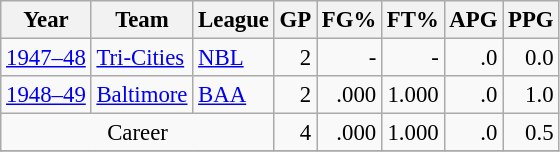<table class="wikitable sortable" style="font-size:95%; text-align:right;">
<tr>
<th>Year</th>
<th>Team</th>
<th>League</th>
<th>GP</th>
<th>FG%</th>
<th>FT%</th>
<th>APG</th>
<th>PPG</th>
</tr>
<tr>
<td style="text-align:left;"><a href='#'>1947–48</a></td>
<td style="text-align:left;"><a href='#'>Tri-Cities</a></td>
<td style="text-align:left;"><a href='#'>NBL</a></td>
<td>2</td>
<td>-</td>
<td>-</td>
<td>.0</td>
<td>0.0</td>
</tr>
<tr>
<td style="text-align:left;"><a href='#'>1948–49</a></td>
<td style="text-align:left;"><a href='#'>Baltimore</a></td>
<td style="text-align:left;"><a href='#'>BAA</a></td>
<td>2</td>
<td>.000</td>
<td>1.000</td>
<td>.0</td>
<td>1.0</td>
</tr>
<tr>
<td style="text-align:center;" colspan="3">Career</td>
<td>4</td>
<td>.000</td>
<td>1.000</td>
<td>.0</td>
<td>0.5</td>
</tr>
<tr>
</tr>
</table>
